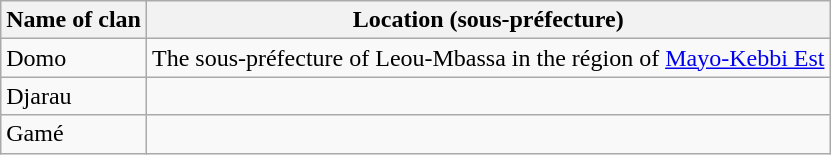<table class="wikitable">
<tr>
<th>Name of clan</th>
<th>Location (sous-préfecture)</th>
</tr>
<tr>
<td>Domo</td>
<td>The sous-préfecture of Leou-Mbassa in the région of <a href='#'>Mayo-Kebbi Est</a></td>
</tr>
<tr>
<td>Djarau</td>
<td></td>
</tr>
<tr>
<td>Gamé</td>
<td></td>
</tr>
</table>
